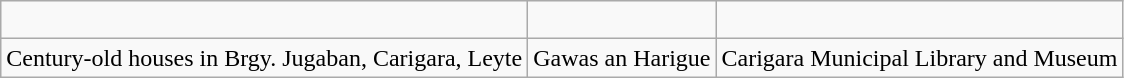<table class="wikitable">
<tr>
<td></td>
<td></td>
<td>  </td>
</tr>
<tr>
<td>Century-old houses in Brgy. Jugaban, Carigara, Leyte</td>
<td>Gawas an Harigue</td>
<td>Carigara Municipal Library and Museum</td>
</tr>
</table>
